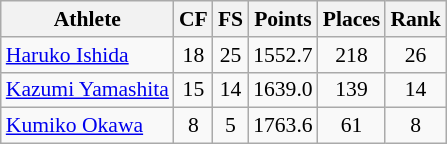<table class="wikitable" border="1" style="font-size:90%">
<tr>
<th>Athlete</th>
<th>CF</th>
<th>FS</th>
<th>Points</th>
<th>Places</th>
<th>Rank</th>
</tr>
<tr align=center>
<td align=left><a href='#'>Haruko Ishida</a></td>
<td>18</td>
<td>25</td>
<td>1552.7</td>
<td>218</td>
<td>26</td>
</tr>
<tr align=center>
<td align=left><a href='#'>Kazumi Yamashita</a></td>
<td>15</td>
<td>14</td>
<td>1639.0</td>
<td>139</td>
<td>14</td>
</tr>
<tr align=center>
<td align=left><a href='#'>Kumiko Okawa</a></td>
<td>8</td>
<td>5</td>
<td>1763.6</td>
<td>61</td>
<td>8</td>
</tr>
</table>
